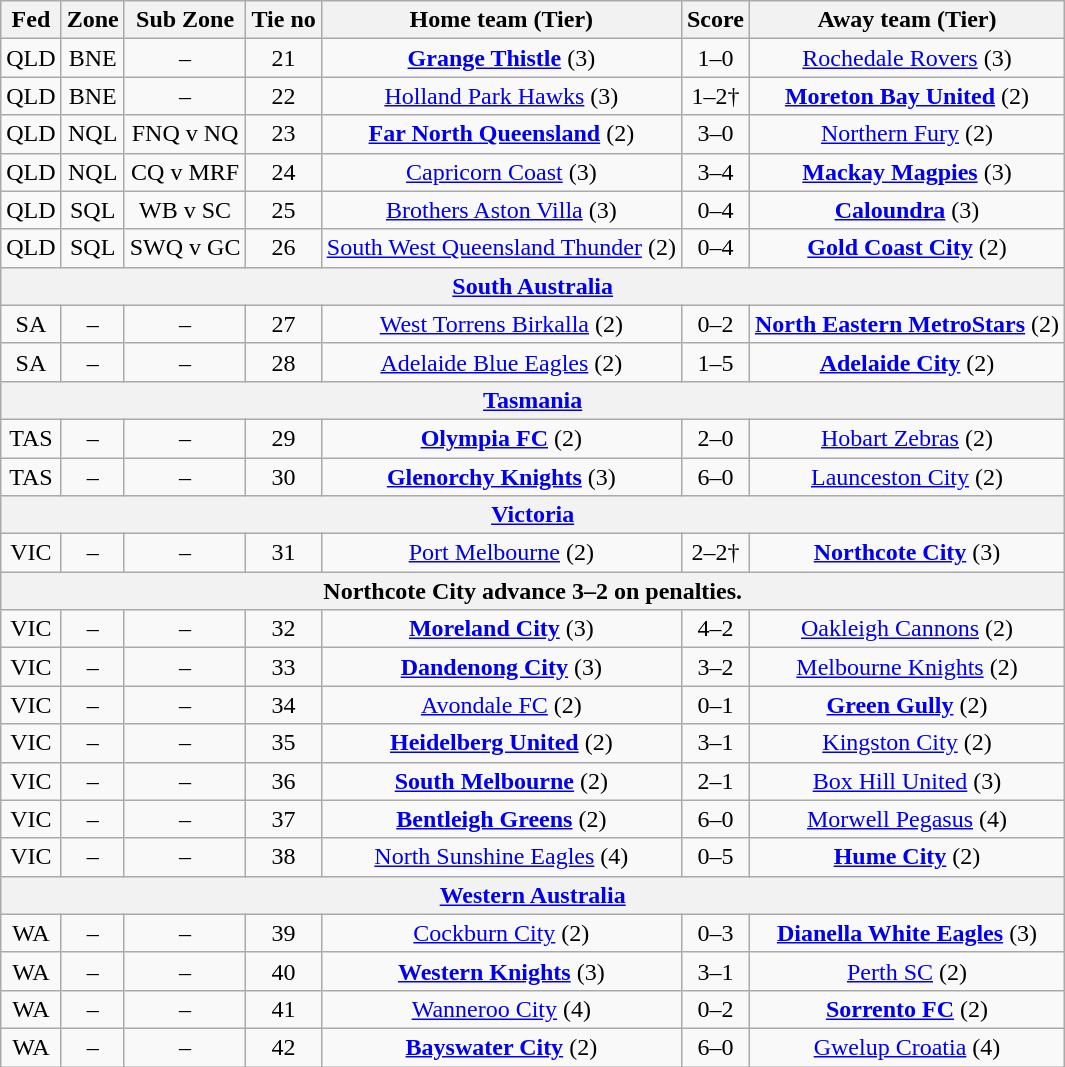<table class="wikitable" style="text-align:center">
<tr>
<th>Fed</th>
<th>Zone</th>
<th>Sub Zone</th>
<th>Tie no</th>
<th>Home team (Tier)</th>
<th>Score</th>
<th>Away team (Tier)</th>
</tr>
<tr>
<td>QLD</td>
<td>BNE</td>
<td>–</td>
<td>21</td>
<td><strong><a href='#'>Grange Thistle</a></strong> (3)</td>
<td>1–0</td>
<td><a href='#'>Rochedale Rovers</a> (3)</td>
</tr>
<tr>
<td>QLD</td>
<td>BNE</td>
<td>–</td>
<td>22</td>
<td><a href='#'>Holland Park Hawks</a> (3)</td>
<td>1–2†</td>
<td><strong><a href='#'>Moreton Bay United</a></strong> (2)</td>
</tr>
<tr>
<td>QLD</td>
<td>NQL</td>
<td>FNQ v NQ</td>
<td>23</td>
<td><strong><a href='#'>Far North Queensland</a></strong> (2)</td>
<td>3–0</td>
<td><a href='#'>Northern Fury</a> (2)</td>
</tr>
<tr>
<td>QLD</td>
<td>NQL</td>
<td>CQ v MRF</td>
<td>24</td>
<td><a href='#'>Capricorn Coast</a> (3)</td>
<td>3–4</td>
<td><strong><a href='#'>Mackay Magpies</a></strong> (3)</td>
</tr>
<tr>
<td>QLD</td>
<td>SQL</td>
<td>WB v SC</td>
<td>25</td>
<td><a href='#'>Brothers Aston Villa</a> (3)</td>
<td>0–4</td>
<td><strong><a href='#'>Caloundra</a></strong> (3)</td>
</tr>
<tr>
<td>QLD</td>
<td>SQL</td>
<td>SWQ v GC</td>
<td>26</td>
<td><a href='#'>South West Queensland Thunder</a> (2)</td>
<td>0–4</td>
<td><strong><a href='#'>Gold Coast City</a></strong> (2)</td>
</tr>
<tr>
<th colspan=7><a href='#'>South Australia</a></th>
</tr>
<tr>
<td>SA</td>
<td>–</td>
<td>–</td>
<td>27</td>
<td><a href='#'>West Torrens Birkalla</a> (2)</td>
<td>0–2</td>
<td><strong><a href='#'>North Eastern MetroStars</a></strong> (2)</td>
</tr>
<tr>
<td>SA</td>
<td>–</td>
<td>–</td>
<td>28</td>
<td><a href='#'>Adelaide Blue Eagles</a> (2)</td>
<td>1–5</td>
<td><strong><a href='#'>Adelaide City</a></strong> (2)</td>
</tr>
<tr>
<th colspan=7><a href='#'>Tasmania</a></th>
</tr>
<tr>
<td>TAS</td>
<td>–</td>
<td>–</td>
<td>29</td>
<td><strong><a href='#'>Olympia FC</a></strong> (2)</td>
<td>2–0</td>
<td><a href='#'>Hobart Zebras</a> (2)</td>
</tr>
<tr>
<td>TAS</td>
<td>–</td>
<td>–</td>
<td>30</td>
<td><strong><a href='#'>Glenorchy Knights</a></strong> (3)</td>
<td>6–0</td>
<td><a href='#'>Launceston City</a> (2)</td>
</tr>
<tr>
<th colspan=7><a href='#'>Victoria</a></th>
</tr>
<tr>
<td>VIC</td>
<td>–</td>
<td>–</td>
<td>31</td>
<td><a href='#'>Port Melbourne</a> (2)</td>
<td>2–2†</td>
<td><strong><a href='#'>Northcote City</a></strong> (3)</td>
</tr>
<tr>
<th colspan=7>Northcote City advance 3–2 on penalties.</th>
</tr>
<tr>
<td>VIC</td>
<td>–</td>
<td>–</td>
<td>32</td>
<td><strong><a href='#'>Moreland City</a></strong> (3)</td>
<td>4–2</td>
<td><a href='#'>Oakleigh Cannons</a> (2)</td>
</tr>
<tr>
<td>VIC</td>
<td>–</td>
<td>–</td>
<td>33</td>
<td><strong><a href='#'>Dandenong City</a></strong> (3)</td>
<td>3–2</td>
<td><a href='#'>Melbourne Knights</a> (2)</td>
</tr>
<tr>
<td>VIC</td>
<td>–</td>
<td>–</td>
<td>34</td>
<td><a href='#'>Avondale FC</a> (2)</td>
<td>0–1</td>
<td><strong><a href='#'>Green Gully</a></strong> (2)</td>
</tr>
<tr>
<td>VIC</td>
<td>–</td>
<td>–</td>
<td>35</td>
<td><strong><a href='#'>Heidelberg United</a></strong> (2)</td>
<td>3–1</td>
<td><a href='#'>Kingston City</a> (2)</td>
</tr>
<tr>
<td>VIC</td>
<td>–</td>
<td>–</td>
<td>36</td>
<td><strong><a href='#'>South Melbourne</a></strong> (2)</td>
<td>2–1</td>
<td><a href='#'>Box Hill United</a> (3)</td>
</tr>
<tr>
<td>VIC</td>
<td>–</td>
<td>–</td>
<td>37</td>
<td><strong><a href='#'>Bentleigh Greens</a></strong> (2)</td>
<td>6–0</td>
<td><a href='#'>Morwell Pegasus</a> (4)</td>
</tr>
<tr>
<td>VIC</td>
<td>–</td>
<td>–</td>
<td>38</td>
<td><a href='#'>North Sunshine Eagles</a> (4)</td>
<td>0–5</td>
<td><strong><a href='#'>Hume City</a></strong> (2)</td>
</tr>
<tr>
<th colspan=7><a href='#'>Western Australia</a></th>
</tr>
<tr>
<td>WA</td>
<td>–</td>
<td>–</td>
<td>39</td>
<td><a href='#'>Cockburn City</a> (2)</td>
<td>0–3</td>
<td><strong><a href='#'>Dianella White Eagles</a></strong> (3)</td>
</tr>
<tr>
<td>WA</td>
<td>–</td>
<td>–</td>
<td>40</td>
<td><strong><a href='#'>Western Knights</a></strong> (3)</td>
<td>3–1</td>
<td><a href='#'>Perth SC</a> (2)</td>
</tr>
<tr>
<td>WA</td>
<td>–</td>
<td>–</td>
<td>41</td>
<td><a href='#'>Wanneroo City</a> (4)</td>
<td>0–2</td>
<td><strong><a href='#'>Sorrento FC</a></strong> (2)</td>
</tr>
<tr>
<td>WA</td>
<td>–</td>
<td>–</td>
<td>42</td>
<td><strong><a href='#'>Bayswater City</a></strong> (2)</td>
<td>6–0</td>
<td><a href='#'>Gwelup Croatia</a> (4)</td>
</tr>
</table>
